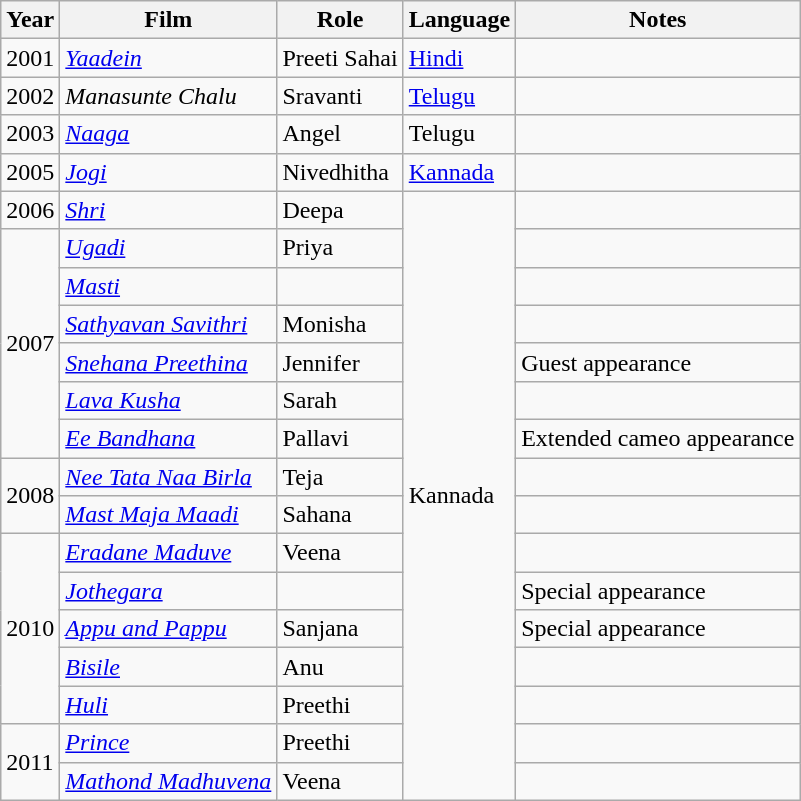<table class="wikitable sortable" style="font-size: 100%;">
<tr>
<th>Year</th>
<th>Film</th>
<th>Role</th>
<th>Language</th>
<th>Notes</th>
</tr>
<tr>
<td>2001</td>
<td><em><a href='#'>Yaadein</a></em></td>
<td>Preeti Sahai</td>
<td><a href='#'>Hindi</a></td>
<td></td>
</tr>
<tr>
<td>2002</td>
<td><em>Manasunte Chalu</em></td>
<td>Sravanti</td>
<td><a href='#'>Telugu</a></td>
<td></td>
</tr>
<tr>
<td>2003</td>
<td><em><a href='#'>Naaga</a></em></td>
<td>Angel</td>
<td>Telugu</td>
<td></td>
</tr>
<tr>
<td>2005</td>
<td><em><a href='#'>Jogi</a></em></td>
<td>Nivedhitha</td>
<td><a href='#'>Kannada</a></td>
<td></td>
</tr>
<tr>
<td>2006</td>
<td><em><a href='#'>Shri</a></em></td>
<td>Deepa</td>
<td rowspan="16">Kannada</td>
<td></td>
</tr>
<tr>
<td rowspan="6">2007</td>
<td><em><a href='#'>Ugadi</a></em></td>
<td>Priya</td>
<td></td>
</tr>
<tr>
<td><em><a href='#'>Masti</a></em></td>
<td></td>
<td></td>
</tr>
<tr>
<td><em><a href='#'>Sathyavan Savithri</a></em></td>
<td>Monisha</td>
<td></td>
</tr>
<tr>
<td><em><a href='#'>Snehana Preethina</a></em></td>
<td>Jennifer</td>
<td>Guest appearance</td>
</tr>
<tr>
<td><em><a href='#'>Lava Kusha</a></em></td>
<td>Sarah</td>
<td></td>
</tr>
<tr>
<td><em><a href='#'>Ee Bandhana</a></em></td>
<td>Pallavi</td>
<td>Extended cameo appearance</td>
</tr>
<tr>
<td rowspan="2">2008</td>
<td><em><a href='#'>Nee Tata Naa Birla</a></em></td>
<td>Teja</td>
<td></td>
</tr>
<tr>
<td><em><a href='#'>Mast Maja Maadi</a></em></td>
<td>Sahana</td>
<td></td>
</tr>
<tr>
<td rowspan="5">2010</td>
<td><em><a href='#'>Eradane Maduve</a></em></td>
<td>Veena</td>
<td></td>
</tr>
<tr>
<td><em><a href='#'>Jothegara</a></em></td>
<td></td>
<td>Special appearance</td>
</tr>
<tr>
<td><em><a href='#'>Appu and Pappu</a></em></td>
<td>Sanjana</td>
<td>Special appearance</td>
</tr>
<tr>
<td><em><a href='#'>Bisile</a></em></td>
<td>Anu</td>
<td></td>
</tr>
<tr>
<td><em><a href='#'>Huli</a></em></td>
<td>Preethi</td>
<td></td>
</tr>
<tr>
<td rowspan="2">2011</td>
<td><em><a href='#'>Prince</a></em></td>
<td>Preethi</td>
<td></td>
</tr>
<tr>
<td><em><a href='#'>Mathond Madhuvena</a></em></td>
<td>Veena</td>
<td></td>
</tr>
</table>
